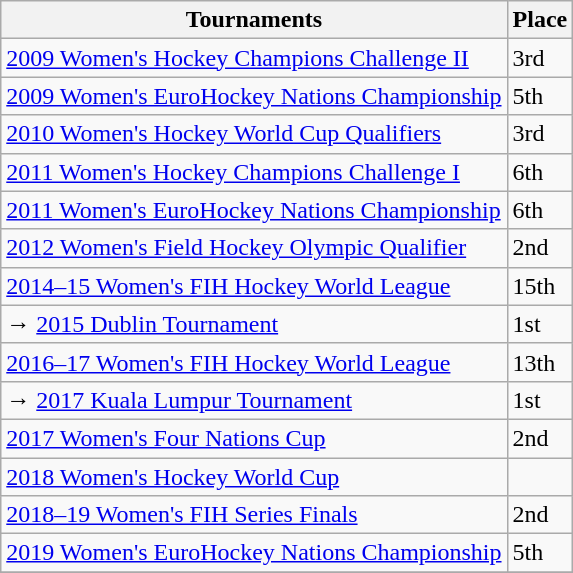<table class="wikitable collapsible">
<tr>
<th>Tournaments</th>
<th>Place</th>
</tr>
<tr>
<td><a href='#'>2009 Women's Hockey Champions Challenge II</a></td>
<td>3rd</td>
</tr>
<tr>
<td><a href='#'>2009 Women's EuroHockey Nations Championship</a></td>
<td>5th</td>
</tr>
<tr>
<td><a href='#'>2010 Women's Hockey World Cup Qualifiers</a></td>
<td>3rd</td>
</tr>
<tr>
<td><a href='#'>2011 Women's Hockey Champions Challenge I</a></td>
<td>6th</td>
</tr>
<tr>
<td><a href='#'>2011 Women's EuroHockey Nations Championship</a></td>
<td>6th</td>
</tr>
<tr>
<td><a href='#'>2012 Women's Field Hockey Olympic Qualifier</a></td>
<td>2nd</td>
</tr>
<tr>
<td><a href='#'>2014–15 Women's FIH Hockey World League</a></td>
<td>15th</td>
</tr>
<tr>
<td>→ <a href='#'>2015 Dublin Tournament</a></td>
<td>1st</td>
</tr>
<tr>
<td><a href='#'>2016–17 Women's FIH Hockey World League</a></td>
<td>13th</td>
</tr>
<tr>
<td>→ <a href='#'>2017 Kuala Lumpur Tournament</a></td>
<td>1st</td>
</tr>
<tr>
<td><a href='#'>2017 Women's Four Nations Cup</a></td>
<td>2nd</td>
</tr>
<tr>
<td><a href='#'>2018 Women's Hockey World Cup</a></td>
<td></td>
</tr>
<tr>
<td><a href='#'>2018–19 Women's FIH Series Finals</a></td>
<td>2nd</td>
</tr>
<tr>
<td><a href='#'>2019 Women's EuroHockey Nations Championship</a></td>
<td>5th</td>
</tr>
<tr>
</tr>
</table>
